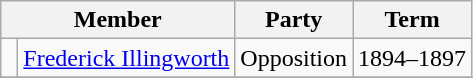<table class="wikitable">
<tr>
<th colspan="2">Member</th>
<th>Party</th>
<th>Term</th>
</tr>
<tr>
<td> </td>
<td><a href='#'>Frederick Illingworth</a></td>
<td>Opposition</td>
<td>1894–1897</td>
</tr>
<tr>
</tr>
</table>
